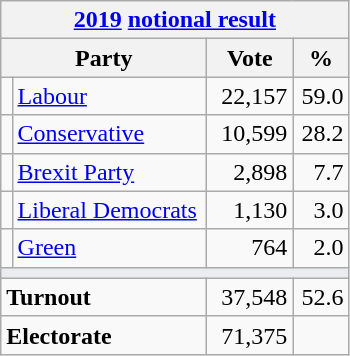<table class="wikitable">
<tr>
<th colspan="4"><a href='#'>2019</a> <a href='#'>notional result</a></th>
</tr>
<tr>
<th bgcolor="#DDDDFF" width="130px" colspan="2">Party</th>
<th bgcolor="#DDDDFF" width="50px">Vote</th>
<th bgcolor="#DDDDFF" width="30px">%</th>
</tr>
<tr>
<td></td>
<td><a href='#'>Labour</a></td>
<td align=right>22,157</td>
<td align=right>59.0</td>
</tr>
<tr>
<td></td>
<td><a href='#'>Conservative</a></td>
<td align=right>10,599</td>
<td align=right>28.2</td>
</tr>
<tr>
<td></td>
<td><a href='#'>Brexit Party</a></td>
<td align=right>2,898</td>
<td align=right>7.7</td>
</tr>
<tr>
<td></td>
<td><a href='#'>Liberal Democrats</a></td>
<td align=right>1,130</td>
<td align=right>3.0</td>
</tr>
<tr>
<td></td>
<td><a href='#'>Green</a></td>
<td align=right>764</td>
<td align=right>2.0</td>
</tr>
<tr>
<td colspan="4" bgcolor="#EAECF0"></td>
</tr>
<tr>
<td colspan="2"><strong>Turnout</strong></td>
<td align=right>37,548</td>
<td align=right>52.6</td>
</tr>
<tr>
<td colspan="2"><strong>Electorate</strong></td>
<td align=right>71,375</td>
</tr>
</table>
